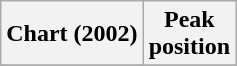<table class="wikitable sortable">
<tr>
<th align="left">Chart (2002)</th>
<th align="center">Peak<br>position</th>
</tr>
<tr>
</tr>
</table>
